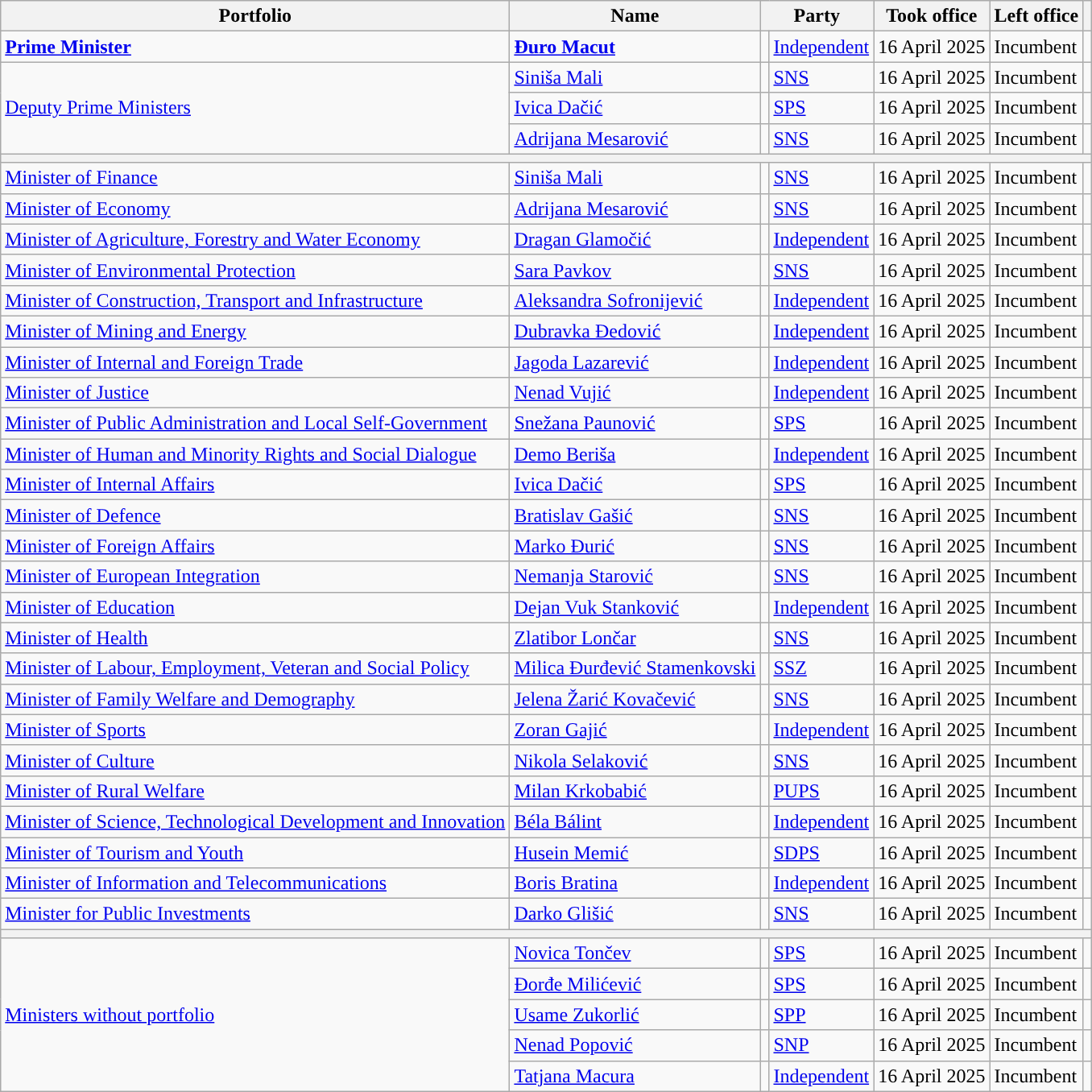<table class="wikitable">
<tr>
<th>Portfolio</th>
<th>Name</th>
<th colspan="2">Party</th>
<th>Took office</th>
<th>Left office</th>
<th></th>
</tr>
<tr>
<td><strong><a href='#'>Prime Minister</a></strong></td>
<td><strong><a href='#'>Đuro Macut</a></strong></td>
<td style="background-color:"></td>
<td><a href='#'>Independent</a></td>
<td>16 April 2025</td>
<td>Incumbent</td>
<td></td>
</tr>
<tr>
<td rowspan="3"><a href='#'>Deputy Prime Ministers</a></td>
<td><a href='#'>Siniša Mali</a></td>
<td style="background-color:"></td>
<td><a href='#'>SNS</a></td>
<td>16 April 2025</td>
<td>Incumbent</td>
<td></td>
</tr>
<tr>
<td><a href='#'>Ivica Dačić</a></td>
<td style="background-color:"></td>
<td><a href='#'>SPS</a></td>
<td>16 April 2025</td>
<td>Incumbent</td>
<td></td>
</tr>
<tr>
<td><a href='#'>Adrijana Mesarović</a></td>
<td style="background-color:"></td>
<td><a href='#'>SNS</a></td>
<td>16 April 2025</td>
<td>Incumbent</td>
<td></td>
</tr>
<tr>
<th colspan="7"></th>
</tr>
<tr>
<td><a href='#'>Minister of Finance</a></td>
<td><a href='#'>Siniša Mali</a></td>
<td style="background-color:"></td>
<td><a href='#'>SNS</a></td>
<td>16 April 2025</td>
<td>Incumbent</td>
<td></td>
</tr>
<tr>
<td><a href='#'>Minister of Economy</a></td>
<td><a href='#'>Adrijana Mesarović</a></td>
<td style="background-color:"></td>
<td><a href='#'>SNS</a></td>
<td>16 April 2025</td>
<td>Incumbent</td>
<td></td>
</tr>
<tr>
<td><a href='#'>Minister of Agriculture, Forestry and Water Economy</a></td>
<td><a href='#'>Dragan Glamočić</a></td>
<td style="background-color:"></td>
<td><a href='#'>Independent</a></td>
<td>16 April 2025</td>
<td>Incumbent</td>
<td></td>
</tr>
<tr>
<td><a href='#'>Minister of Environmental Protection</a></td>
<td><a href='#'>Sara Pavkov</a></td>
<td style="background-color:"></td>
<td><a href='#'>SNS</a></td>
<td>16 April 2025</td>
<td>Incumbent</td>
<td></td>
</tr>
<tr>
<td><a href='#'>Minister of Construction, Transport and Infrastructure</a></td>
<td><a href='#'>Aleksandra Sofronijević</a></td>
<td style="background-color:"></td>
<td><a href='#'>Independent</a></td>
<td>16 April 2025</td>
<td>Incumbent</td>
<td></td>
</tr>
<tr>
<td><a href='#'>Minister of Mining and Energy</a></td>
<td><a href='#'>Dubravka Đedović</a></td>
<td style="background-color:"></td>
<td><a href='#'>Independent</a></td>
<td>16 April 2025</td>
<td>Incumbent</td>
<td></td>
</tr>
<tr>
<td><a href='#'>Minister of Internal and Foreign Trade</a></td>
<td><a href='#'>Jagoda Lazarević</a></td>
<td style="background-color:"></td>
<td><a href='#'>Independent</a></td>
<td>16 April 2025</td>
<td>Incumbent</td>
<td></td>
</tr>
<tr>
<td><a href='#'>Minister of Justice</a></td>
<td><a href='#'>Nenad Vujić</a></td>
<td style="background-color:"></td>
<td><a href='#'>Independent</a></td>
<td>16 April 2025</td>
<td>Incumbent</td>
<td></td>
</tr>
<tr>
<td><a href='#'>Minister of Public Administration and Local Self-Government</a></td>
<td><a href='#'>Snežana Paunović</a></td>
<td style="background-color:"></td>
<td><a href='#'>SPS</a></td>
<td>16 April 2025</td>
<td>Incumbent</td>
<td></td>
</tr>
<tr>
<td><a href='#'>Minister of Human and Minority Rights and Social Dialogue</a></td>
<td><a href='#'>Demo Beriša</a></td>
<td style="background-color:"></td>
<td><a href='#'>Independent</a></td>
<td>16 April 2025</td>
<td>Incumbent</td>
<td></td>
</tr>
<tr>
<td><a href='#'>Minister of Internal Affairs</a></td>
<td><a href='#'>Ivica Dačić</a></td>
<td style="background-color:"></td>
<td><a href='#'>SPS</a></td>
<td>16 April 2025</td>
<td>Incumbent</td>
<td></td>
</tr>
<tr>
<td><a href='#'>Minister of Defence</a></td>
<td><a href='#'>Bratislav Gašić</a></td>
<td style="background-color:"></td>
<td><a href='#'>SNS</a></td>
<td>16 April 2025</td>
<td>Incumbent</td>
<td></td>
</tr>
<tr>
<td><a href='#'>Minister of Foreign Affairs</a></td>
<td><a href='#'>Marko Đurić</a></td>
<td style="background-color:"></td>
<td><a href='#'>SNS</a></td>
<td>16 April 2025</td>
<td>Incumbent</td>
<td></td>
</tr>
<tr>
<td><a href='#'>Minister of European Integration</a></td>
<td><a href='#'>Nemanja Starović</a></td>
<td style="background-color:"></td>
<td><a href='#'>SNS</a></td>
<td>16 April 2025</td>
<td>Incumbent</td>
<td></td>
</tr>
<tr>
<td><a href='#'>Minister of Education</a></td>
<td><a href='#'>Dejan Vuk Stanković</a></td>
<td style="background-color:"></td>
<td><a href='#'>Independent</a></td>
<td>16 April 2025</td>
<td>Incumbent</td>
<td></td>
</tr>
<tr>
<td><a href='#'>Minister of Health</a></td>
<td><a href='#'>Zlatibor Lončar</a></td>
<td style="background-color:"></td>
<td><a href='#'>SNS</a></td>
<td>16 April 2025</td>
<td>Incumbent</td>
<td></td>
</tr>
<tr>
<td><a href='#'>Minister of Labour, Employment, Veteran and Social Policy</a></td>
<td><a href='#'>Milica Đurđević Stamenkovski</a></td>
<td style="background-color:"></td>
<td><a href='#'>SSZ</a></td>
<td>16 April 2025</td>
<td>Incumbent</td>
<td></td>
</tr>
<tr>
<td><a href='#'>Minister of Family Welfare and Demography</a></td>
<td><a href='#'>Jelena Žarić Kovačević</a></td>
<td style="background-color:"></td>
<td><a href='#'>SNS</a></td>
<td>16 April 2025</td>
<td>Incumbent</td>
<td></td>
</tr>
<tr>
<td><a href='#'>Minister of Sports</a></td>
<td><a href='#'>Zoran Gajić</a></td>
<td style="background-color:"></td>
<td><a href='#'>Independent</a></td>
<td>16 April 2025</td>
<td>Incumbent</td>
<td></td>
</tr>
<tr>
<td><a href='#'>Minister of Culture</a></td>
<td><a href='#'>Nikola Selaković</a></td>
<td style="background-color:"></td>
<td><a href='#'>SNS</a></td>
<td>16 April 2025</td>
<td>Incumbent</td>
<td></td>
</tr>
<tr>
<td><a href='#'>Minister of Rural Welfare</a></td>
<td><a href='#'>Milan Krkobabić</a></td>
<td style="background-color:"></td>
<td><a href='#'>PUPS</a></td>
<td>16 April 2025</td>
<td>Incumbent</td>
<td></td>
</tr>
<tr>
<td><a href='#'>Minister of Science, Technological Development and Innovation</a></td>
<td><a href='#'>Béla Bálint</a></td>
<td style="background-color:"></td>
<td><a href='#'>Independent</a></td>
<td>16 April 2025</td>
<td>Incumbent</td>
<td></td>
</tr>
<tr>
<td><a href='#'>Minister of Tourism and Youth</a></td>
<td><a href='#'>Husein Memić</a></td>
<td style="background-color:"></td>
<td><a href='#'>SDPS</a></td>
<td>16 April 2025</td>
<td>Incumbent</td>
<td></td>
</tr>
<tr>
<td><a href='#'>Minister of Information and Telecommunications</a></td>
<td><a href='#'>Boris Bratina</a></td>
<td style="background-color:"></td>
<td><a href='#'>Independent</a></td>
<td>16 April 2025</td>
<td>Incumbent</td>
<td></td>
</tr>
<tr>
<td><a href='#'>Minister for Public Investments</a></td>
<td><a href='#'>Darko Glišić</a></td>
<td style="background-color:"></td>
<td><a href='#'>SNS</a></td>
<td>16 April 2025</td>
<td>Incumbent</td>
<td></td>
</tr>
<tr>
<th colspan="7"></th>
</tr>
<tr>
<td rowspan="5"><a href='#'>Ministers without portfolio</a></td>
<td><a href='#'>Novica Tončev</a></td>
<td style="background-color:"></td>
<td><a href='#'>SPS</a></td>
<td>16 April 2025</td>
<td>Incumbent</td>
<td></td>
</tr>
<tr>
<td><a href='#'>Đorđe Milićević</a></td>
<td style="background-color:"></td>
<td><a href='#'>SPS</a></td>
<td>16 April 2025</td>
<td>Incumbent</td>
<td></td>
</tr>
<tr>
<td><a href='#'>Usame Zukorlić</a></td>
<td style="background-color:"></td>
<td><a href='#'>SPP</a></td>
<td>16 April 2025</td>
<td>Incumbent</td>
<td></td>
</tr>
<tr>
<td><a href='#'>Nenad Popović</a></td>
<td style="background-color:"></td>
<td><a href='#'>SNP</a></td>
<td>16 April 2025</td>
<td>Incumbent</td>
<td></td>
</tr>
<tr>
<td><a href='#'>Tatjana Macura</a></td>
<td style="background-color:"></td>
<td><a href='#'>Independent</a></td>
<td>16 April 2025</td>
<td>Incumbent</td>
<td></td>
</tr>
</table>
